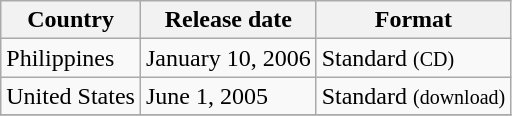<table class="wikitable">
<tr>
<th>Country</th>
<th>Release date</th>
<th>Format</th>
</tr>
<tr>
<td>Philippines</td>
<td>January 10, 2006</td>
<td>Standard <small>(CD)</small></td>
</tr>
<tr>
<td>United States</td>
<td>June 1, 2005</td>
<td>Standard <small>(download)</small></td>
</tr>
<tr>
</tr>
</table>
